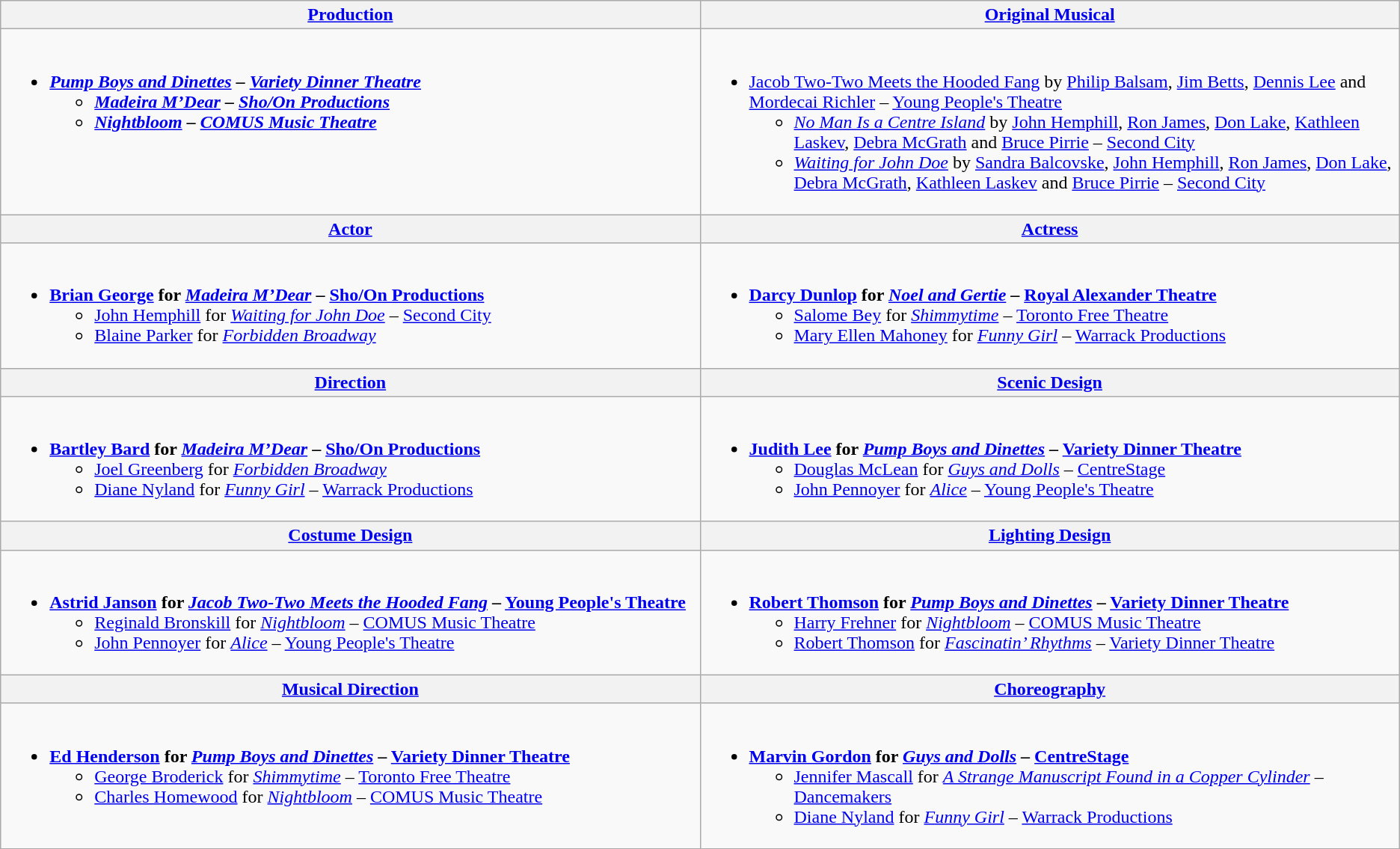<table class=wikitable style="width="100%">
<tr>
<th width="50%"><a href='#'>Production</a></th>
<th width="50%"><a href='#'>Original Musical</a></th>
</tr>
<tr>
<td valign="top"><br><ul><li><strong><em><a href='#'>Pump Boys and Dinettes</a><em> – <a href='#'>Variety Dinner Theatre</a><strong><ul><li></em><a href='#'>Madeira M’Dear</a><em> – <a href='#'>Sho/On Productions</a></li><li></em><a href='#'>Nightbloom</a><em> – <a href='#'>COMUS Music Theatre</a></li></ul></li></ul></td>
<td valign="top"><br><ul><li></em></strong><a href='#'>Jacob Two-Two Meets the Hooded Fang</a></em> by <a href='#'>Philip Balsam</a>, <a href='#'>Jim Betts</a>, <a href='#'>Dennis Lee</a> and <a href='#'>Mordecai Richler</a> – <a href='#'>Young People's Theatre</a></strong><ul><li><em><a href='#'>No Man Is a Centre Island</a></em> by <a href='#'>John Hemphill</a>, <a href='#'>Ron James</a>, <a href='#'>Don Lake</a>, <a href='#'>Kathleen Laskev</a>, <a href='#'>Debra McGrath</a> and <a href='#'>Bruce Pirrie</a> – <a href='#'>Second City</a></li><li><em><a href='#'>Waiting for John Doe</a></em> by <a href='#'>Sandra Balcovske</a>, <a href='#'>John Hemphill</a>, <a href='#'>Ron James</a>, <a href='#'>Don Lake</a>, <a href='#'>Debra McGrath</a>, <a href='#'>Kathleen Laskev</a> and <a href='#'>Bruce Pirrie</a> – <a href='#'>Second City</a></li></ul></li></ul></td>
</tr>
<tr>
<th width="50%"><a href='#'>Actor</a></th>
<th width="50%"><a href='#'>Actress</a></th>
</tr>
<tr>
<td valign="top"><br><ul><li><strong><a href='#'>Brian George</a> for <em><a href='#'>Madeira M’Dear</a></em> – <a href='#'>Sho/On Productions</a></strong><ul><li><a href='#'>John Hemphill</a> for <em><a href='#'>Waiting for John Doe</a></em> – <a href='#'>Second City</a></li><li><a href='#'>Blaine Parker</a> for <em><a href='#'>Forbidden Broadway</a></em></li></ul></li></ul></td>
<td valign="top"><br><ul><li><strong><a href='#'>Darcy Dunlop</a> for <em><a href='#'>Noel and Gertie</a></em> – <a href='#'>Royal Alexander Theatre</a></strong><ul><li><a href='#'>Salome Bey</a> for <em><a href='#'>Shimmytime</a></em> – <a href='#'>Toronto Free Theatre</a></li><li><a href='#'>Mary Ellen Mahoney</a> for <em><a href='#'>Funny Girl</a></em> – <a href='#'>Warrack Productions</a></li></ul></li></ul></td>
</tr>
<tr>
<th width="50%"><a href='#'>Direction</a></th>
<th width="50%"><a href='#'>Scenic Design</a></th>
</tr>
<tr>
<td valign="top"><br><ul><li><strong><a href='#'>Bartley Bard</a> for <em><a href='#'>Madeira M’Dear</a></em> – <a href='#'>Sho/On Productions</a></strong><ul><li><a href='#'>Joel Greenberg</a> for <em><a href='#'>Forbidden Broadway</a></em></li><li><a href='#'>Diane Nyland</a> for <em><a href='#'>Funny Girl</a></em> – <a href='#'>Warrack Productions</a></li></ul></li></ul></td>
<td valign="top"><br><ul><li><strong><a href='#'>Judith Lee</a> for <em><a href='#'>Pump Boys and Dinettes</a></em> – <a href='#'>Variety Dinner Theatre</a></strong><ul><li><a href='#'>Douglas McLean</a> for <em><a href='#'>Guys and Dolls</a></em> – <a href='#'>CentreStage</a></li><li><a href='#'>John Pennoyer</a> for <em><a href='#'>Alice</a></em> – <a href='#'>Young People's Theatre</a></li></ul></li></ul></td>
</tr>
<tr>
<th width="50%"><a href='#'>Costume Design</a></th>
<th width="50%"><a href='#'>Lighting Design</a></th>
</tr>
<tr>
<td valign="top"><br><ul><li><strong><a href='#'>Astrid Janson</a> for <em><a href='#'>Jacob Two-Two Meets the Hooded Fang</a></em> – <a href='#'>Young People's Theatre</a></strong><ul><li><a href='#'>Reginald Bronskill</a> for <em><a href='#'>Nightbloom</a></em> – <a href='#'>COMUS Music Theatre</a></li><li><a href='#'>John Pennoyer</a> for <em><a href='#'>Alice</a></em> – <a href='#'>Young People's Theatre</a></li></ul></li></ul></td>
<td valign="top"><br><ul><li><strong><a href='#'>Robert Thomson</a> for <em><a href='#'>Pump Boys and Dinettes</a></em> – <a href='#'>Variety Dinner Theatre</a></strong><ul><li><a href='#'>Harry Frehner</a> for <em><a href='#'>Nightbloom</a></em> – <a href='#'>COMUS Music Theatre</a></li><li><a href='#'>Robert Thomson</a> for <em><a href='#'>Fascinatin’ Rhythms</a></em> – <a href='#'>Variety Dinner Theatre</a></li></ul></li></ul></td>
</tr>
<tr>
<th width="50%"><a href='#'>Musical Direction</a></th>
<th width="50%"><a href='#'>Choreography</a></th>
</tr>
<tr>
<td valign="top"><br><ul><li><strong><a href='#'>Ed Henderson</a> for <em><a href='#'>Pump Boys and Dinettes</a></em> – <a href='#'>Variety Dinner Theatre</a></strong><ul><li><a href='#'>George Broderick</a> for <em><a href='#'>Shimmytime</a></em> – <a href='#'>Toronto Free Theatre</a></li><li><a href='#'>Charles Homewood</a> for <em><a href='#'>Nightbloom</a></em> – <a href='#'>COMUS Music Theatre</a></li></ul></li></ul></td>
<td valign="top"><br><ul><li><strong><a href='#'>Marvin Gordon</a> for <em><a href='#'>Guys and Dolls</a></em> – <a href='#'>CentreStage</a></strong><ul><li><a href='#'>Jennifer Mascall</a> for <em><a href='#'>A Strange Manuscript Found in a Copper Cylinder</a></em> – <a href='#'>Dancemakers</a></li><li><a href='#'>Diane Nyland</a> for <em><a href='#'>Funny Girl</a></em> – <a href='#'>Warrack Productions</a></li></ul></li></ul></td>
</tr>
</table>
